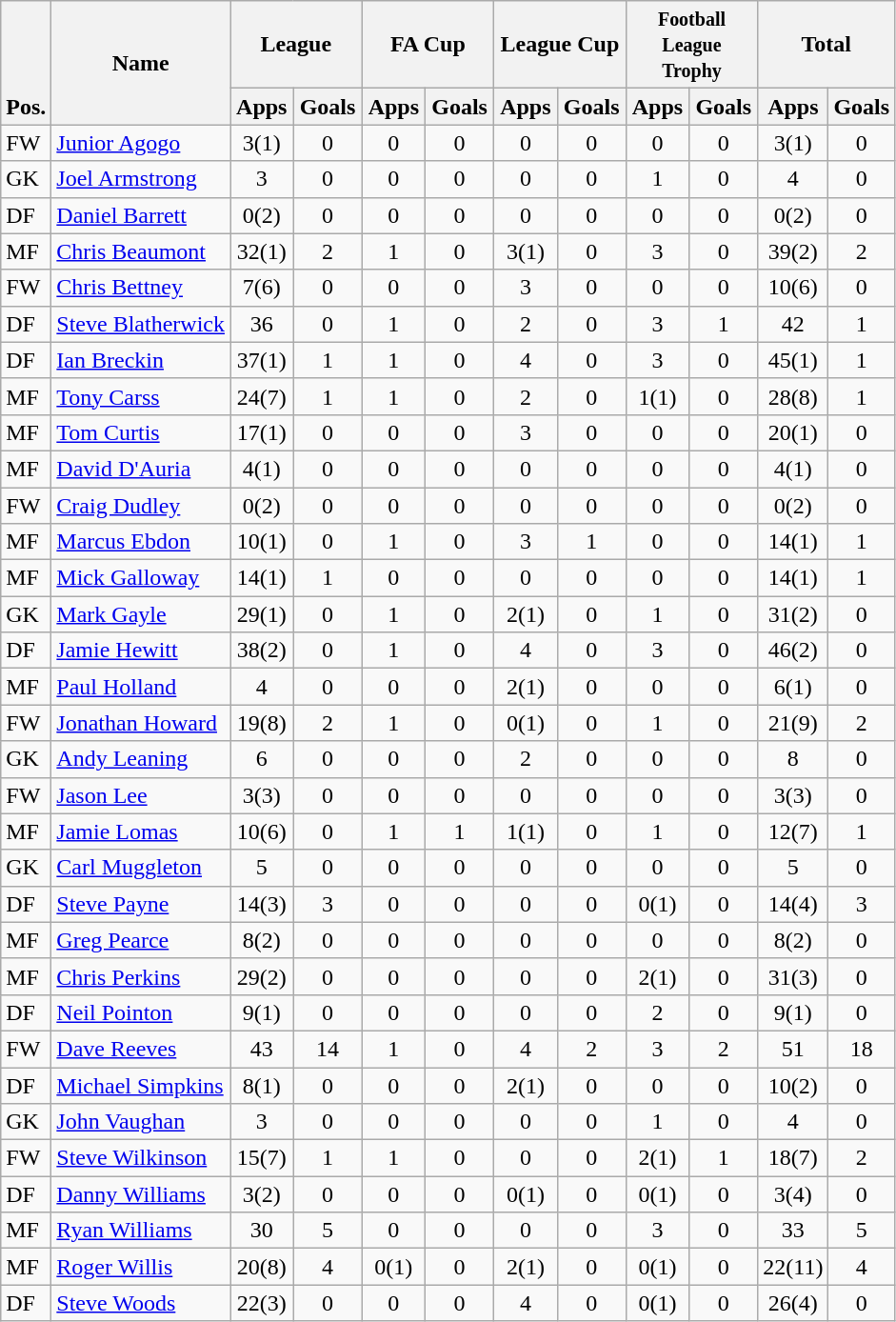<table class="wikitable" style="text-align:center">
<tr>
<th rowspan="2" valign="bottom">Pos.</th>
<th rowspan="2">Name</th>
<th colspan="2" width="85">League</th>
<th colspan="2" width="85">FA Cup</th>
<th colspan="2" width="85">League Cup</th>
<th colspan="2" width="85"><small> Football League Trophy </small></th>
<th colspan="2" width="85">Total</th>
</tr>
<tr>
<th>Apps</th>
<th>Goals</th>
<th>Apps</th>
<th>Goals</th>
<th>Apps</th>
<th>Goals</th>
<th>Apps</th>
<th>Goals</th>
<th>Apps</th>
<th>Goals</th>
</tr>
<tr>
<td align="left">FW</td>
<td align="left"> <a href='#'>Junior Agogo</a></td>
<td>3(1)</td>
<td>0</td>
<td>0</td>
<td>0</td>
<td>0</td>
<td>0</td>
<td>0</td>
<td>0</td>
<td>3(1)</td>
<td>0</td>
</tr>
<tr>
<td align="left">GK</td>
<td align="left"> <a href='#'>Joel Armstrong</a></td>
<td>3</td>
<td>0</td>
<td>0</td>
<td>0</td>
<td>0</td>
<td>0</td>
<td>1</td>
<td>0</td>
<td>4</td>
<td>0</td>
</tr>
<tr>
<td align="left">DF</td>
<td align="left"> <a href='#'>Daniel Barrett</a></td>
<td>0(2)</td>
<td>0</td>
<td>0</td>
<td>0</td>
<td>0</td>
<td>0</td>
<td>0</td>
<td>0</td>
<td>0(2)</td>
<td>0</td>
</tr>
<tr>
<td align="left">MF</td>
<td align="left"> <a href='#'>Chris Beaumont</a></td>
<td>32(1)</td>
<td>2</td>
<td>1</td>
<td>0</td>
<td>3(1)</td>
<td>0</td>
<td>3</td>
<td>0</td>
<td>39(2)</td>
<td>2</td>
</tr>
<tr>
<td align="left">FW</td>
<td align="left"> <a href='#'>Chris Bettney</a></td>
<td>7(6)</td>
<td>0</td>
<td>0</td>
<td>0</td>
<td>3</td>
<td>0</td>
<td>0</td>
<td>0</td>
<td>10(6)</td>
<td>0</td>
</tr>
<tr>
<td align="left">DF</td>
<td align="left"> <a href='#'>Steve Blatherwick</a></td>
<td>36</td>
<td>0</td>
<td>1</td>
<td>0</td>
<td>2</td>
<td>0</td>
<td>3</td>
<td>1</td>
<td>42</td>
<td>1</td>
</tr>
<tr>
<td align="left">DF</td>
<td align="left"> <a href='#'>Ian Breckin</a></td>
<td>37(1)</td>
<td>1</td>
<td>1</td>
<td>0</td>
<td>4</td>
<td>0</td>
<td>3</td>
<td>0</td>
<td>45(1)</td>
<td>1</td>
</tr>
<tr>
<td align="left">MF</td>
<td align="left"> <a href='#'>Tony Carss</a></td>
<td>24(7)</td>
<td>1</td>
<td>1</td>
<td>0</td>
<td>2</td>
<td>0</td>
<td>1(1)</td>
<td>0</td>
<td>28(8)</td>
<td>1</td>
</tr>
<tr>
<td align="left">MF</td>
<td align="left"> <a href='#'>Tom Curtis</a></td>
<td>17(1)</td>
<td>0</td>
<td>0</td>
<td>0</td>
<td>3</td>
<td>0</td>
<td>0</td>
<td>0</td>
<td>20(1)</td>
<td>0</td>
</tr>
<tr>
<td align="left">MF</td>
<td align="left"> <a href='#'>David D'Auria</a></td>
<td>4(1)</td>
<td>0</td>
<td>0</td>
<td>0</td>
<td>0</td>
<td>0</td>
<td>0</td>
<td>0</td>
<td>4(1)</td>
<td>0</td>
</tr>
<tr>
<td align="left">FW</td>
<td align="left"> <a href='#'>Craig Dudley</a></td>
<td>0(2)</td>
<td>0</td>
<td>0</td>
<td>0</td>
<td>0</td>
<td>0</td>
<td>0</td>
<td>0</td>
<td>0(2)</td>
<td>0</td>
</tr>
<tr>
<td align="left">MF</td>
<td align="left"> <a href='#'>Marcus Ebdon</a></td>
<td>10(1)</td>
<td>0</td>
<td>1</td>
<td>0</td>
<td>3</td>
<td>1</td>
<td>0</td>
<td>0</td>
<td>14(1)</td>
<td>1</td>
</tr>
<tr>
<td align="left">MF</td>
<td align="left"> <a href='#'>Mick Galloway</a></td>
<td>14(1)</td>
<td>1</td>
<td>0</td>
<td>0</td>
<td>0</td>
<td>0</td>
<td>0</td>
<td>0</td>
<td>14(1)</td>
<td>1</td>
</tr>
<tr>
<td align="left">GK</td>
<td align="left"> <a href='#'>Mark Gayle</a></td>
<td>29(1)</td>
<td>0</td>
<td>1</td>
<td>0</td>
<td>2(1)</td>
<td>0</td>
<td>1</td>
<td>0</td>
<td>31(2)</td>
<td>0</td>
</tr>
<tr>
<td align="left">DF</td>
<td align="left"> <a href='#'>Jamie Hewitt</a></td>
<td>38(2)</td>
<td>0</td>
<td>1</td>
<td>0</td>
<td>4</td>
<td>0</td>
<td>3</td>
<td>0</td>
<td>46(2)</td>
<td>0</td>
</tr>
<tr>
<td align="left">MF</td>
<td align="left"> <a href='#'>Paul Holland</a></td>
<td>4</td>
<td>0</td>
<td>0</td>
<td>0</td>
<td>2(1)</td>
<td>0</td>
<td>0</td>
<td>0</td>
<td>6(1)</td>
<td>0</td>
</tr>
<tr>
<td align="left">FW</td>
<td align="left"> <a href='#'>Jonathan Howard</a></td>
<td>19(8)</td>
<td>2</td>
<td>1</td>
<td>0</td>
<td>0(1)</td>
<td>0</td>
<td>1</td>
<td>0</td>
<td>21(9)</td>
<td>2</td>
</tr>
<tr>
<td align="left">GK</td>
<td align="left"> <a href='#'>Andy Leaning</a></td>
<td>6</td>
<td>0</td>
<td>0</td>
<td>0</td>
<td>2</td>
<td>0</td>
<td>0</td>
<td>0</td>
<td>8</td>
<td>0</td>
</tr>
<tr>
<td align="left">FW</td>
<td align="left"> <a href='#'>Jason Lee</a></td>
<td>3(3)</td>
<td>0</td>
<td>0</td>
<td>0</td>
<td>0</td>
<td>0</td>
<td>0</td>
<td>0</td>
<td>3(3)</td>
<td>0</td>
</tr>
<tr>
<td align="left">MF</td>
<td align="left"> <a href='#'>Jamie Lomas</a></td>
<td>10(6)</td>
<td>0</td>
<td>1</td>
<td>1</td>
<td>1(1)</td>
<td>0</td>
<td>1</td>
<td>0</td>
<td>12(7)</td>
<td>1</td>
</tr>
<tr>
<td align="left">GK</td>
<td align="left"> <a href='#'>Carl Muggleton</a></td>
<td>5</td>
<td>0</td>
<td>0</td>
<td>0</td>
<td>0</td>
<td>0</td>
<td>0</td>
<td>0</td>
<td>5</td>
<td>0</td>
</tr>
<tr>
<td align="left">DF</td>
<td align="left"> <a href='#'>Steve Payne</a></td>
<td>14(3)</td>
<td>3</td>
<td>0</td>
<td>0</td>
<td>0</td>
<td>0</td>
<td>0(1)</td>
<td>0</td>
<td>14(4)</td>
<td>3</td>
</tr>
<tr>
<td align="left">MF</td>
<td align="left"> <a href='#'>Greg Pearce</a></td>
<td>8(2)</td>
<td>0</td>
<td>0</td>
<td>0</td>
<td>0</td>
<td>0</td>
<td>0</td>
<td>0</td>
<td>8(2)</td>
<td>0</td>
</tr>
<tr>
<td align="left">MF</td>
<td align="left"> <a href='#'>Chris Perkins</a></td>
<td>29(2)</td>
<td>0</td>
<td>0</td>
<td>0</td>
<td>0</td>
<td>0</td>
<td>2(1)</td>
<td>0</td>
<td>31(3)</td>
<td>0</td>
</tr>
<tr>
<td align="left">DF</td>
<td align="left"> <a href='#'>Neil Pointon</a></td>
<td>9(1)</td>
<td>0</td>
<td>0</td>
<td>0</td>
<td>0</td>
<td>0</td>
<td>2</td>
<td>0</td>
<td>9(1)</td>
<td>0</td>
</tr>
<tr>
<td align="left">FW</td>
<td align="left"> <a href='#'>Dave Reeves</a></td>
<td>43</td>
<td>14</td>
<td>1</td>
<td>0</td>
<td>4</td>
<td>2</td>
<td>3</td>
<td>2</td>
<td>51</td>
<td>18</td>
</tr>
<tr>
<td align="left">DF</td>
<td align="left"> <a href='#'>Michael Simpkins</a></td>
<td>8(1)</td>
<td>0</td>
<td>0</td>
<td>0</td>
<td>2(1)</td>
<td>0</td>
<td>0</td>
<td>0</td>
<td>10(2)</td>
<td>0</td>
</tr>
<tr>
<td align="left">GK</td>
<td align="left"> <a href='#'>John Vaughan</a></td>
<td>3</td>
<td>0</td>
<td>0</td>
<td>0</td>
<td>0</td>
<td>0</td>
<td>1</td>
<td>0</td>
<td>4</td>
<td>0</td>
</tr>
<tr>
<td align="left">FW</td>
<td align="left"> <a href='#'>Steve Wilkinson</a></td>
<td>15(7)</td>
<td>1</td>
<td>1</td>
<td>0</td>
<td>0</td>
<td>0</td>
<td>2(1)</td>
<td>1</td>
<td>18(7)</td>
<td>2</td>
</tr>
<tr>
<td align="left">DF</td>
<td align="left"> <a href='#'>Danny Williams</a></td>
<td>3(2)</td>
<td>0</td>
<td>0</td>
<td>0</td>
<td>0(1)</td>
<td>0</td>
<td>0(1)</td>
<td>0</td>
<td>3(4)</td>
<td>0</td>
</tr>
<tr>
<td align="left">MF</td>
<td align="left"> <a href='#'>Ryan Williams</a></td>
<td>30</td>
<td>5</td>
<td>0</td>
<td>0</td>
<td>0</td>
<td>0</td>
<td>3</td>
<td>0</td>
<td>33</td>
<td>5</td>
</tr>
<tr>
<td align="left">MF</td>
<td align="left"> <a href='#'>Roger Willis</a></td>
<td>20(8)</td>
<td>4</td>
<td>0(1)</td>
<td>0</td>
<td>2(1)</td>
<td>0</td>
<td>0(1)</td>
<td>0</td>
<td>22(11)</td>
<td>4</td>
</tr>
<tr>
<td align="left">DF</td>
<td align="left"> <a href='#'>Steve Woods</a></td>
<td>22(3)</td>
<td>0</td>
<td>0</td>
<td>0</td>
<td>4</td>
<td>0</td>
<td>0(1)</td>
<td>0</td>
<td>26(4)</td>
<td>0</td>
</tr>
</table>
